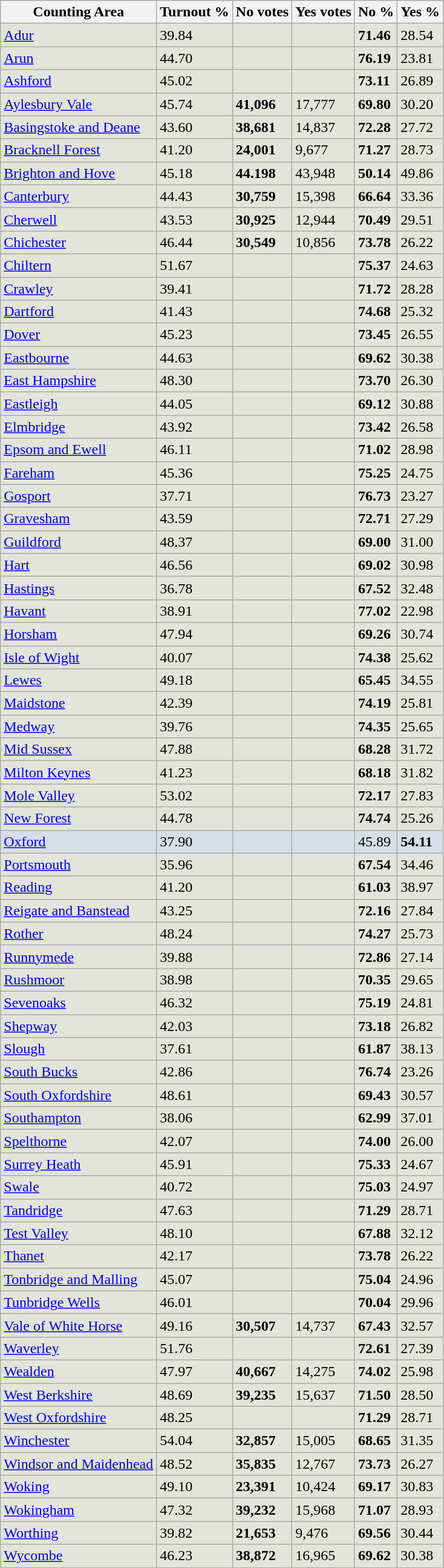<table class="wikitable sortable">
<tr>
<th>Counting Area</th>
<th>Turnout %</th>
<th>No votes</th>
<th>Yes votes</th>
<th>No %</th>
<th>Yes %</th>
</tr>
<tr style="background:#E3E4DA;">
<td><a href='#'>Adur</a></td>
<td>39.84</td>
<td><strong></strong></td>
<td></td>
<td><strong>71.46</strong></td>
<td>28.54</td>
</tr>
<tr style="background:#E3E4DA;">
<td><a href='#'>Arun</a></td>
<td>44.70</td>
<td><strong></strong></td>
<td></td>
<td><strong>76.19</strong></td>
<td>23.81</td>
</tr>
<tr style="background:#E3E4DA;">
<td><a href='#'>Ashford</a></td>
<td>45.02</td>
<td><strong></strong></td>
<td></td>
<td><strong>73.11</strong></td>
<td>26.89</td>
</tr>
<tr style="background:#E3E4DA;">
<td><a href='#'>Aylesbury Vale</a></td>
<td>45.74</td>
<td><strong>41,096</strong></td>
<td>17,777</td>
<td><strong>69.80</strong></td>
<td>30.20</td>
</tr>
<tr style="background:#E3E4DA;">
<td><a href='#'>Basingstoke and Deane</a></td>
<td>43.60</td>
<td><strong>38,681</strong></td>
<td>14,837</td>
<td><strong>72.28</strong></td>
<td>27.72</td>
</tr>
<tr style="background:#E3E4DA;">
<td><a href='#'>Bracknell Forest</a></td>
<td>41.20</td>
<td><strong>24,001</strong></td>
<td>9,677</td>
<td><strong>71.27</strong></td>
<td>28.73</td>
</tr>
<tr style="background:#E3E4DA;">
<td><a href='#'>Brighton and Hove</a></td>
<td>45.18</td>
<td><strong>44.198</strong></td>
<td>43,948</td>
<td><strong>50.14</strong></td>
<td>49.86</td>
</tr>
<tr style="background:#E3E4DA;">
<td><a href='#'>Canterbury</a></td>
<td>44.43</td>
<td><strong>30,759</strong></td>
<td>15,398</td>
<td><strong>66.64</strong></td>
<td>33.36</td>
</tr>
<tr style="background:#E3E4DA;">
<td><a href='#'>Cherwell</a></td>
<td>43.53</td>
<td><strong>30,925</strong></td>
<td>12,944</td>
<td><strong>70.49</strong></td>
<td>29.51</td>
</tr>
<tr style="background:#E3E4DA;">
<td><a href='#'>Chichester</a></td>
<td>46.44</td>
<td><strong>30,549</strong></td>
<td>10,856</td>
<td><strong>73.78</strong></td>
<td>26.22</td>
</tr>
<tr style="background:#E3E4DA;">
<td><a href='#'>Chiltern</a></td>
<td>51.67</td>
<td><strong></strong></td>
<td></td>
<td><strong>75.37</strong></td>
<td>24.63</td>
</tr>
<tr style="background:#E3E4DA;">
<td><a href='#'>Crawley</a></td>
<td>39.41</td>
<td><strong></strong></td>
<td></td>
<td><strong>71.72</strong></td>
<td>28.28</td>
</tr>
<tr style="background:#E3E4DA;">
<td><a href='#'>Dartford</a></td>
<td>41.43</td>
<td><strong></strong></td>
<td></td>
<td><strong>74.68</strong></td>
<td>25.32</td>
</tr>
<tr style="background:#E3E4DA;">
<td><a href='#'>Dover</a></td>
<td>45.23</td>
<td><strong></strong></td>
<td></td>
<td><strong>73.45</strong></td>
<td>26.55</td>
</tr>
<tr style="background:#E3E4DA;">
<td><a href='#'>Eastbourne</a></td>
<td>44.63</td>
<td><strong></strong></td>
<td></td>
<td><strong>69.62</strong></td>
<td>30.38</td>
</tr>
<tr style="background:#E3E4DA;">
<td><a href='#'>East Hampshire</a></td>
<td>48.30</td>
<td><strong></strong></td>
<td></td>
<td><strong>73.70</strong></td>
<td>26.30</td>
</tr>
<tr style="background:#E3E4DA;">
<td><a href='#'>Eastleigh</a></td>
<td>44.05</td>
<td><strong></strong></td>
<td></td>
<td><strong>69.12</strong></td>
<td>30.88</td>
</tr>
<tr style="background:#E3E4DA;">
<td><a href='#'>Elmbridge</a></td>
<td>43.92</td>
<td><strong></strong></td>
<td></td>
<td><strong>73.42</strong></td>
<td>26.58</td>
</tr>
<tr style="background:#E3E4DA;">
<td><a href='#'>Epsom and Ewell</a></td>
<td>46.11</td>
<td><strong></strong></td>
<td></td>
<td><strong>71.02</strong></td>
<td>28.98</td>
</tr>
<tr style="background:#E3E4DA;">
<td><a href='#'>Fareham</a></td>
<td>45.36</td>
<td><strong></strong></td>
<td></td>
<td><strong>75.25</strong></td>
<td>24.75</td>
</tr>
<tr style="background:#E3E4DA;">
<td><a href='#'>Gosport</a></td>
<td>37.71</td>
<td><strong></strong></td>
<td></td>
<td><strong>76.73</strong></td>
<td>23.27</td>
</tr>
<tr style="background:#E3E4DA;">
<td><a href='#'>Gravesham</a></td>
<td>43.59</td>
<td><strong></strong></td>
<td></td>
<td><strong>72.71</strong></td>
<td>27.29</td>
</tr>
<tr style="background:#E3E4DA;">
<td><a href='#'>Guildford</a></td>
<td>48.37</td>
<td><strong></strong></td>
<td></td>
<td><strong>69.00</strong></td>
<td>31.00</td>
</tr>
<tr style="background:#E3E4DA;">
<td><a href='#'>Hart</a></td>
<td>46.56</td>
<td><strong></strong></td>
<td></td>
<td><strong>69.02</strong></td>
<td>30.98</td>
</tr>
<tr style="background:#E3E4DA;">
<td><a href='#'>Hastings</a></td>
<td>36.78</td>
<td><strong></strong></td>
<td></td>
<td><strong>67.52</strong></td>
<td>32.48</td>
</tr>
<tr style="background:#E3E4DA;">
<td><a href='#'>Havant</a></td>
<td>38.91</td>
<td><strong></strong></td>
<td></td>
<td><strong>77.02</strong></td>
<td>22.98</td>
</tr>
<tr style="background:#E3E4DA;">
<td><a href='#'>Horsham</a></td>
<td>47.94</td>
<td><strong></strong></td>
<td></td>
<td><strong>69.26</strong></td>
<td>30.74</td>
</tr>
<tr style="background:#E3E4DA;">
<td><a href='#'>Isle of Wight</a></td>
<td>40.07</td>
<td><strong></strong></td>
<td></td>
<td><strong>74.38</strong></td>
<td>25.62</td>
</tr>
<tr style="background:#E3E4DA;">
<td><a href='#'>Lewes</a></td>
<td>49.18</td>
<td><strong></strong></td>
<td></td>
<td><strong>65.45</strong></td>
<td>34.55</td>
</tr>
<tr style="background:#E3E4DA;">
<td><a href='#'>Maidstone</a></td>
<td>42.39</td>
<td><strong></strong></td>
<td></td>
<td><strong>74.19</strong></td>
<td>25.81</td>
</tr>
<tr style="background:#E3E4DA;">
<td><a href='#'>Medway</a></td>
<td>39.76</td>
<td><strong></strong></td>
<td></td>
<td><strong>74.35</strong></td>
<td>25.65</td>
</tr>
<tr style="background:#E3E4DA;">
<td><a href='#'>Mid Sussex</a></td>
<td>47.88</td>
<td><strong></strong></td>
<td></td>
<td><strong>68.28</strong></td>
<td>31.72</td>
</tr>
<tr style="background:#E3E4DA;">
<td><a href='#'>Milton Keynes</a></td>
<td>41.23</td>
<td><strong></strong></td>
<td></td>
<td><strong>68.18</strong></td>
<td>31.82</td>
</tr>
<tr style="background:#E3E4DA;">
<td><a href='#'>Mole Valley</a></td>
<td>53.02</td>
<td><strong></strong></td>
<td></td>
<td><strong>72.17</strong></td>
<td>27.83</td>
</tr>
<tr style="background:#E3E4DA;">
<td><a href='#'>New Forest</a></td>
<td>44.78</td>
<td><strong></strong></td>
<td></td>
<td><strong>74.74</strong></td>
<td>25.26</td>
</tr>
<tr style="background:#D6DFE8;">
<td><a href='#'>Oxford</a></td>
<td>37.90</td>
<td></td>
<td><strong></strong></td>
<td>45.89</td>
<td><strong>54.11</strong></td>
</tr>
<tr style="background:#E3E4DA;">
<td><a href='#'>Portsmouth</a></td>
<td>35.96</td>
<td><strong></strong></td>
<td></td>
<td><strong>67.54</strong></td>
<td>34.46</td>
</tr>
<tr style="background:#E3E4DA;">
<td><a href='#'>Reading</a></td>
<td>41.20</td>
<td><strong></strong></td>
<td></td>
<td><strong>61.03</strong></td>
<td>38.97</td>
</tr>
<tr style="background:#E3E4DA;">
<td><a href='#'>Reigate and Banstead</a></td>
<td>43.25</td>
<td><strong></strong></td>
<td></td>
<td><strong>72.16</strong></td>
<td>27.84</td>
</tr>
<tr style="background:#E3E4DA;">
<td><a href='#'>Rother</a></td>
<td>48.24</td>
<td><strong></strong></td>
<td></td>
<td><strong>74.27</strong></td>
<td>25.73</td>
</tr>
<tr style="background:#E3E4DA;">
<td><a href='#'>Runnymede</a></td>
<td>39.88</td>
<td><strong></strong></td>
<td></td>
<td><strong>72.86</strong></td>
<td>27.14</td>
</tr>
<tr style="background:#E3E4DA;">
<td><a href='#'>Rushmoor</a></td>
<td>38.98</td>
<td><strong></strong></td>
<td></td>
<td><strong>70.35</strong></td>
<td>29.65</td>
</tr>
<tr style="background:#E3E4DA;">
<td><a href='#'>Sevenoaks</a></td>
<td>46.32</td>
<td><strong></strong></td>
<td></td>
<td><strong>75.19</strong></td>
<td>24.81</td>
</tr>
<tr style="background:#E3E4DA;">
<td><a href='#'>Shepway</a></td>
<td>42.03</td>
<td><strong></strong></td>
<td></td>
<td><strong>73.18</strong></td>
<td>26.82</td>
</tr>
<tr style="background:#E3E4DA;">
<td><a href='#'>Slough</a></td>
<td>37.61</td>
<td><strong></strong></td>
<td></td>
<td><strong>61.87</strong></td>
<td>38.13</td>
</tr>
<tr style="background:#E3E4DA;">
<td><a href='#'>South Bucks</a></td>
<td>42.86</td>
<td><strong></strong></td>
<td></td>
<td><strong>76.74</strong></td>
<td>23.26</td>
</tr>
<tr style="background:#E3E4DA;">
<td><a href='#'>South Oxfordshire</a></td>
<td>48.61</td>
<td><strong></strong></td>
<td></td>
<td><strong>69.43</strong></td>
<td>30.57</td>
</tr>
<tr style="background:#E3E4DA;">
<td><a href='#'>Southampton</a></td>
<td>38.06</td>
<td><strong></strong></td>
<td></td>
<td><strong>62.99</strong></td>
<td>37.01</td>
</tr>
<tr style="background:#E3E4DA;">
<td><a href='#'>Spelthorne</a></td>
<td>42.07</td>
<td><strong></strong></td>
<td></td>
<td><strong>74.00</strong></td>
<td>26.00</td>
</tr>
<tr style="background:#E3E4DA;">
<td><a href='#'>Surrey Heath</a></td>
<td>45.91</td>
<td><strong></strong></td>
<td></td>
<td><strong>75.33</strong></td>
<td>24.67</td>
</tr>
<tr style="background:#E3E4DA;">
<td><a href='#'>Swale</a></td>
<td>40.72</td>
<td><strong></strong></td>
<td></td>
<td><strong>75.03</strong></td>
<td>24.97</td>
</tr>
<tr style="background:#E3E4DA;">
<td><a href='#'>Tandridge</a></td>
<td>47.63</td>
<td><strong></strong></td>
<td></td>
<td><strong>71.29</strong></td>
<td>28.71</td>
</tr>
<tr style="background:#E3E4DA;">
<td><a href='#'>Test Valley</a></td>
<td>48.10</td>
<td><strong></strong></td>
<td></td>
<td><strong>67.88</strong></td>
<td>32.12</td>
</tr>
<tr style="background:#E3E4DA;">
<td><a href='#'>Thanet</a></td>
<td>42.17</td>
<td><strong></strong></td>
<td></td>
<td><strong>73.78</strong></td>
<td>26.22</td>
</tr>
<tr style="background:#E3E4DA;">
<td><a href='#'>Tonbridge and Malling</a></td>
<td>45.07</td>
<td><strong></strong></td>
<td></td>
<td><strong>75.04</strong></td>
<td>24.96</td>
</tr>
<tr style="background:#E3E4DA;">
<td><a href='#'>Tunbridge Wells</a></td>
<td>46.01</td>
<td><strong></strong></td>
<td></td>
<td><strong>70.04</strong></td>
<td>29.96</td>
</tr>
<tr style="background:#E3E4DA;">
<td><a href='#'>Vale of White Horse</a></td>
<td>49.16</td>
<td><strong>30,507</strong></td>
<td>14,737</td>
<td><strong>67.43</strong></td>
<td>32.57</td>
</tr>
<tr style="background:#E3E4DA;">
<td><a href='#'>Waverley</a></td>
<td>51.76</td>
<td><strong></strong></td>
<td></td>
<td><strong>72.61</strong></td>
<td>27.39</td>
</tr>
<tr style="background:#E3E4DA;">
<td><a href='#'>Wealden</a></td>
<td>47.97</td>
<td><strong>40,667</strong></td>
<td>14,275</td>
<td><strong>74.02</strong></td>
<td>25.98</td>
</tr>
<tr style="background:#E3E4DA;">
<td><a href='#'>West Berkshire</a></td>
<td>48.69</td>
<td><strong>39,235</strong></td>
<td>15,637</td>
<td><strong>71.50</strong></td>
<td>28.50</td>
</tr>
<tr style="background:#E3E4DA;">
<td><a href='#'>West Oxfordshire</a></td>
<td>48.25</td>
<td><strong></strong></td>
<td></td>
<td><strong>71.29</strong></td>
<td>28.71</td>
</tr>
<tr style="background:#E3E4DA;">
<td><a href='#'>Winchester</a></td>
<td>54.04</td>
<td><strong>32,857</strong></td>
<td>15,005</td>
<td><strong>68.65</strong></td>
<td>31.35</td>
</tr>
<tr style="background:#E3E4DA;">
<td><a href='#'>Windsor and Maidenhead</a></td>
<td>48.52</td>
<td><strong>35,835</strong></td>
<td>12,767</td>
<td><strong>73.73</strong></td>
<td>26.27</td>
</tr>
<tr style="background:#E3E4DA;">
<td><a href='#'>Woking</a></td>
<td>49.10</td>
<td><strong>23,391</strong></td>
<td>10,424</td>
<td><strong>69.17</strong></td>
<td>30.83</td>
</tr>
<tr style="background:#E3E4DA;">
<td><a href='#'>Wokingham</a></td>
<td>47.32</td>
<td><strong>39,232</strong></td>
<td>15,968</td>
<td><strong>71.07</strong></td>
<td>28.93</td>
</tr>
<tr style="background:#E3E4DA;">
<td><a href='#'>Worthing</a></td>
<td>39.82</td>
<td><strong>21,653</strong></td>
<td>9,476</td>
<td><strong>69.56</strong></td>
<td>30.44</td>
</tr>
<tr style="background:#E3E4DA;">
<td><a href='#'>Wycombe</a></td>
<td>46.23</td>
<td><strong>38,872</strong></td>
<td>16,965</td>
<td><strong>69.62</strong></td>
<td>30.38</td>
</tr>
</table>
